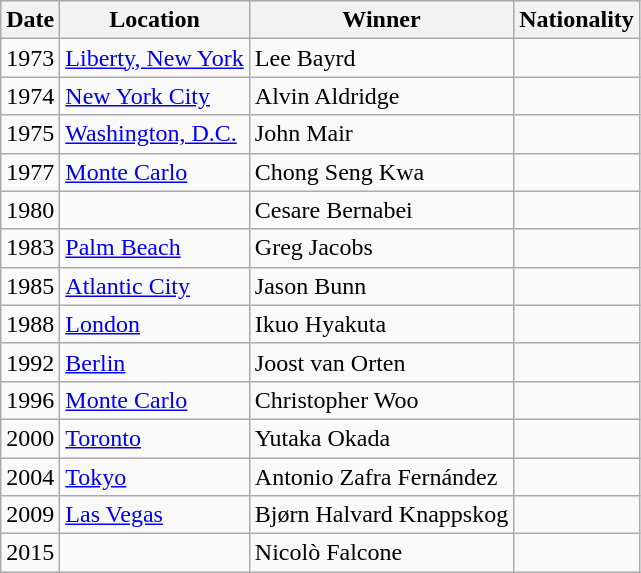<table class="wikitable">
<tr style="background:#efefef;">
<th>Date</th>
<th>Location</th>
<th>Winner</th>
<th>Nationality</th>
</tr>
<tr>
<td>1973</td>
<td> <a href='#'>Liberty, New York</a></td>
<td>Lee Bayrd</td>
<td></td>
</tr>
<tr>
<td>1974</td>
<td> <a href='#'>New York City</a></td>
<td>Alvin Aldridge</td>
<td></td>
</tr>
<tr>
<td>1975</td>
<td> <a href='#'>Washington, D.C.</a></td>
<td>John Mair</td>
<td></td>
</tr>
<tr>
<td>1977</td>
<td> <a href='#'>Monte Carlo</a></td>
<td>Chong Seng Kwa</td>
<td></td>
</tr>
<tr>
<td>1980</td>
<td></td>
<td>Cesare Bernabei</td>
<td></td>
</tr>
<tr>
<td>1983</td>
<td> <a href='#'>Palm Beach</a></td>
<td>Greg Jacobs</td>
<td></td>
</tr>
<tr>
<td>1985</td>
<td> <a href='#'>Atlantic City</a></td>
<td>Jason Bunn</td>
<td></td>
</tr>
<tr>
<td>1988</td>
<td> <a href='#'>London</a></td>
<td>Ikuo Hyakuta</td>
<td></td>
</tr>
<tr>
<td>1992</td>
<td> <a href='#'>Berlin</a></td>
<td>Joost van Orten</td>
<td></td>
</tr>
<tr>
<td>1996</td>
<td> <a href='#'>Monte Carlo</a></td>
<td>Christopher Woo</td>
<td></td>
</tr>
<tr>
<td>2000</td>
<td> <a href='#'>Toronto</a></td>
<td>Yutaka Okada</td>
<td></td>
</tr>
<tr>
<td>2004</td>
<td> <a href='#'>Tokyo</a></td>
<td>Antonio Zafra Fernández</td>
<td></td>
</tr>
<tr>
<td>2009</td>
<td> <a href='#'>Las Vegas</a></td>
<td>Bjørn Halvard Knappskog</td>
<td></td>
</tr>
<tr>
<td>2015</td>
<td></td>
<td>Nicolò Falcone</td>
<td></td>
</tr>
</table>
